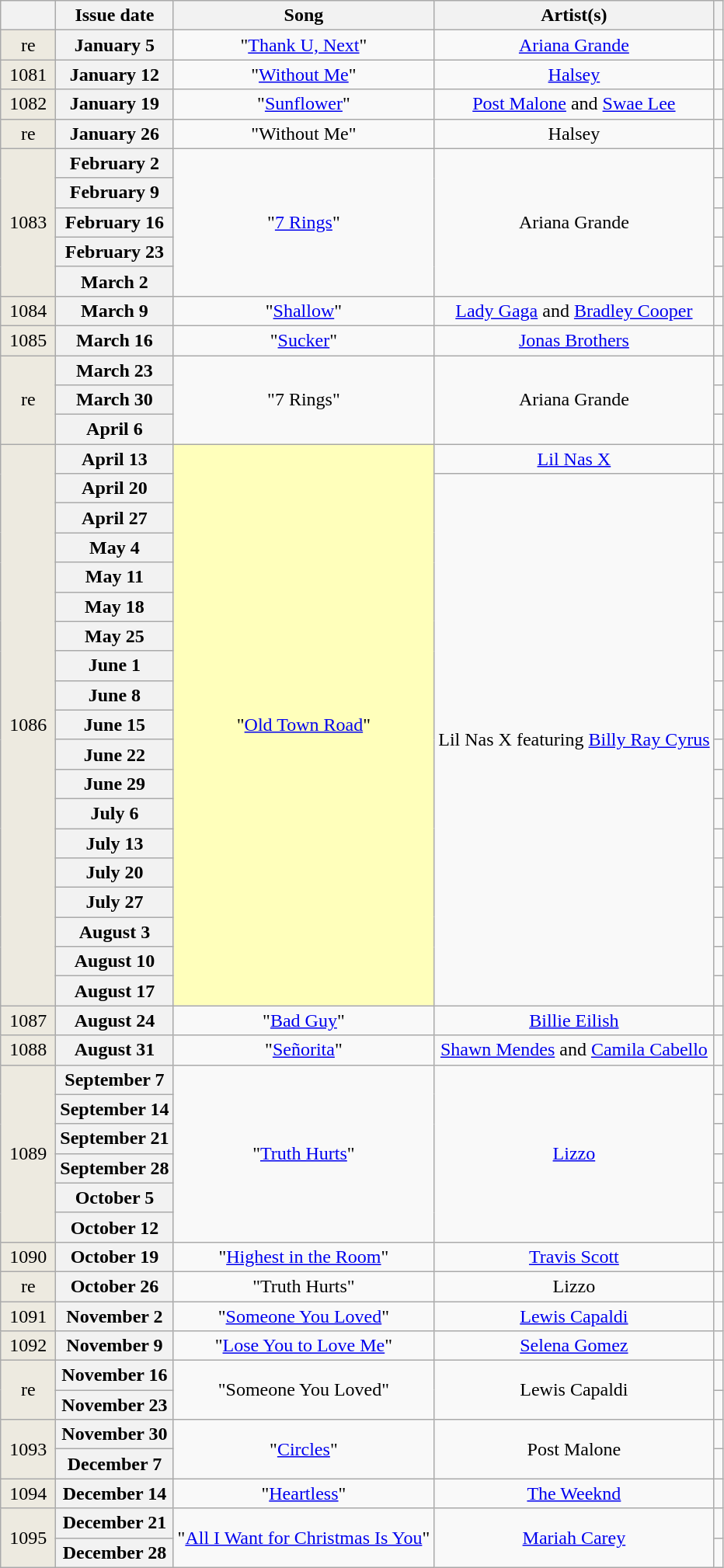<table class="wikitable plainrowheaders" style="text-align: center">
<tr>
<th width=40></th>
<th>Issue date</th>
<th>Song</th>
<th>Artist(s)</th>
<th></th>
</tr>
<tr>
<td bgcolor=#EDEAE0 align=center>re</td>
<th scope="row">January 5</th>
<td>"<a href='#'>Thank U, Next</a>"</td>
<td><a href='#'>Ariana Grande</a></td>
<td></td>
</tr>
<tr>
<td bgcolor=#EDEAE0 align=center>1081</td>
<th scope="row">January 12</th>
<td>"<a href='#'>Without Me</a>"</td>
<td><a href='#'>Halsey</a></td>
<td></td>
</tr>
<tr>
<td bgcolor=#EDEAE0 align=center>1082</td>
<th scope="row">January 19</th>
<td>"<a href='#'>Sunflower</a>"</td>
<td><a href='#'>Post Malone</a> and <a href='#'>Swae Lee</a></td>
<td></td>
</tr>
<tr>
<td bgcolor=#EDEAE0 align=center>re</td>
<th scope="row">January 26</th>
<td>"Without Me"</td>
<td>Halsey</td>
<td></td>
</tr>
<tr>
<td bgcolor=#EDEAE0 align=center rowspan=5>1083</td>
<th scope="row">February 2</th>
<td rowspan=5>"<a href='#'>7 Rings</a>"</td>
<td rowspan=5>Ariana Grande</td>
<td></td>
</tr>
<tr>
<th scope="row">February 9</th>
<td></td>
</tr>
<tr>
<th scope="row">February 16</th>
<td></td>
</tr>
<tr>
<th scope="row">February 23</th>
<td></td>
</tr>
<tr>
<th scope="row">March 2</th>
<td></td>
</tr>
<tr>
<td bgcolor=#EDEAE0 align=center>1084</td>
<th scope="row">March 9</th>
<td>"<a href='#'>Shallow</a>"</td>
<td><a href='#'>Lady Gaga</a> and <a href='#'>Bradley Cooper</a></td>
<td></td>
</tr>
<tr>
<td bgcolor=#EDEAE0 align=center>1085</td>
<th scope="row">March 16</th>
<td>"<a href='#'>Sucker</a>"</td>
<td><a href='#'>Jonas Brothers</a></td>
<td></td>
</tr>
<tr>
<td bgcolor=#EDEAE0 align=center rowspan=3>re</td>
<th scope="row">March 23</th>
<td rowspan=3>"7 Rings"</td>
<td rowspan=3>Ariana Grande</td>
<td></td>
</tr>
<tr>
<th scope="row">March 30</th>
<td></td>
</tr>
<tr>
<th scope="row">April 6</th>
<td></td>
</tr>
<tr>
<td bgcolor=#EDEAE0 align=center rowspan=19>1086</td>
<th scope="row">April 13</th>
<td bgcolor=FFFFBB rowspan=19>"<a href='#'>Old Town Road</a>" </td>
<td><a href='#'>Lil Nas X</a></td>
<td></td>
</tr>
<tr>
<th scope="row">April 20</th>
<td rowspan=18>Lil Nas X featuring <a href='#'>Billy Ray Cyrus</a></td>
<td></td>
</tr>
<tr>
<th scope="row">April 27</th>
<td></td>
</tr>
<tr>
<th scope="row">May 4</th>
<td></td>
</tr>
<tr>
<th scope="row">May 11</th>
<td></td>
</tr>
<tr>
<th scope="row">May 18</th>
<td></td>
</tr>
<tr>
<th scope="row">May 25</th>
<td></td>
</tr>
<tr>
<th scope="row">June 1</th>
<td></td>
</tr>
<tr>
<th scope="row">June 8</th>
<td></td>
</tr>
<tr>
<th scope="row">June 15</th>
<td></td>
</tr>
<tr>
<th scope="row">June 22</th>
<td></td>
</tr>
<tr>
<th scope="row">June 29</th>
<td></td>
</tr>
<tr>
<th scope="row">July 6</th>
<td></td>
</tr>
<tr>
<th scope="row">July 13</th>
<td></td>
</tr>
<tr>
<th scope="row">July 20</th>
<td></td>
</tr>
<tr>
<th scope="row">July 27</th>
<td></td>
</tr>
<tr>
<th scope="row">August 3</th>
<td></td>
</tr>
<tr>
<th scope="row">August 10</th>
<td></td>
</tr>
<tr>
<th scope="row">August 17</th>
<td></td>
</tr>
<tr>
<td bgcolor=#EDEAE0 align=center>1087</td>
<th scope="row">August 24</th>
<td>"<a href='#'>Bad Guy</a>"</td>
<td><a href='#'>Billie Eilish</a></td>
<td></td>
</tr>
<tr>
<td bgcolor=#EDEAE0 align=center>1088</td>
<th scope="row">August 31</th>
<td>"<a href='#'>Señorita</a>"</td>
<td><a href='#'>Shawn Mendes</a> and <a href='#'>Camila Cabello</a></td>
<td></td>
</tr>
<tr>
<td bgcolor=#EDEAE0 align=center rowspan=6>1089</td>
<th scope="row">September 7</th>
<td rowspan=6>"<a href='#'>Truth Hurts</a>"</td>
<td rowspan=6><a href='#'>Lizzo</a></td>
<td></td>
</tr>
<tr>
<th scope="row">September 14</th>
<td></td>
</tr>
<tr>
<th scope="row">September 21</th>
<td></td>
</tr>
<tr>
<th scope="row">September 28</th>
<td></td>
</tr>
<tr>
<th scope="row">October 5</th>
<td></td>
</tr>
<tr>
<th scope="row">October 12</th>
<td></td>
</tr>
<tr>
<td bgcolor=#EDEAE0 align=center>1090</td>
<th scope="row">October 19</th>
<td>"<a href='#'>Highest in the Room</a>"</td>
<td><a href='#'>Travis Scott</a></td>
<td></td>
</tr>
<tr>
<td bgcolor=#EDEAE0 align=center>re</td>
<th scope="row">October 26</th>
<td>"Truth Hurts"</td>
<td>Lizzo</td>
<td></td>
</tr>
<tr>
<td bgcolor=#EDEAE0 align=center>1091</td>
<th scope="row">November 2</th>
<td>"<a href='#'>Someone You Loved</a>"</td>
<td><a href='#'>Lewis Capaldi</a></td>
<td></td>
</tr>
<tr>
<td bgcolor=#EDEAE0 align=center>1092</td>
<th scope="row">November 9</th>
<td>"<a href='#'>Lose You to Love Me</a>"</td>
<td><a href='#'>Selena Gomez</a></td>
<td></td>
</tr>
<tr>
<td bgcolor=#EDEAE0 align=center rowspan=2>re</td>
<th scope="row">November 16</th>
<td rowspan=2>"Someone You Loved"</td>
<td rowspan=2>Lewis Capaldi</td>
<td></td>
</tr>
<tr>
<th scope="row">November 23</th>
<td></td>
</tr>
<tr>
<td bgcolor=#EDEAE0 align=center rowspan=2>1093</td>
<th scope="row">November 30</th>
<td rowspan=2>"<a href='#'>Circles</a>"</td>
<td rowspan=2>Post Malone</td>
<td></td>
</tr>
<tr>
<th scope="row">December 7</th>
<td></td>
</tr>
<tr>
<td bgcolor=#EDEAE0 align=center>1094</td>
<th scope="row">December 14</th>
<td>"<a href='#'>Heartless</a>"</td>
<td><a href='#'>The Weeknd</a></td>
<td></td>
</tr>
<tr>
<td bgcolor=#EDEAE0 align=center rowspan=2>1095</td>
<th scope="row">December 21</th>
<td rowspan=2>"<a href='#'>All I Want for Christmas Is You</a>"</td>
<td rowspan=2><a href='#'>Mariah Carey</a></td>
<td></td>
</tr>
<tr>
<th scope="row">December 28</th>
<td></td>
</tr>
</table>
